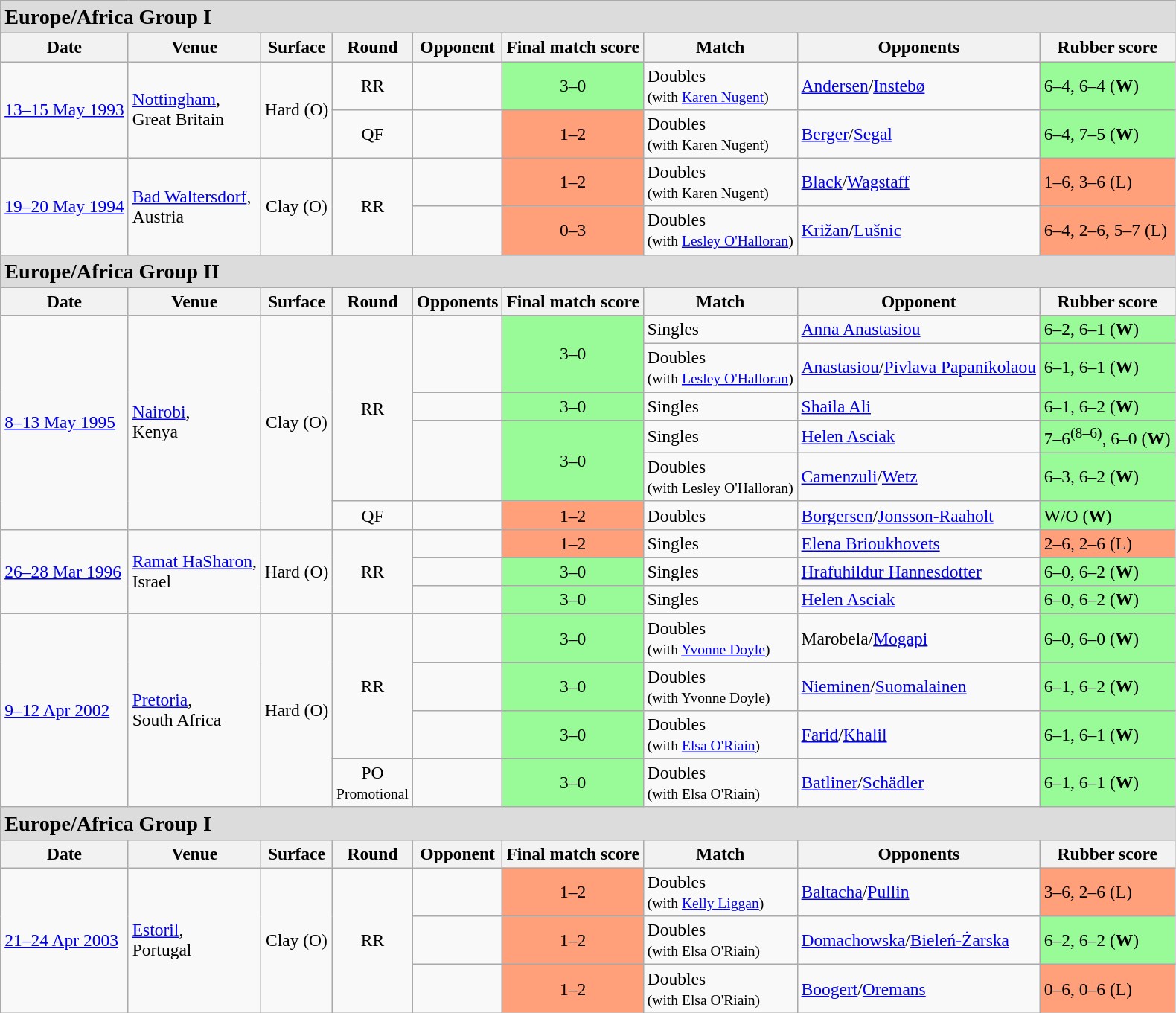<table class="wikitable" style="font-size:98%;">
<tr style="background:Gainsboro;">
<td colspan="9"><big><strong>Europe/Africa Group I</strong></big></td>
</tr>
<tr>
<th>Date</th>
<th>Venue</th>
<th>Surface</th>
<th>Round</th>
<th>Opponent</th>
<th>Final match score</th>
<th>Match</th>
<th>Opponents</th>
<th>Rubber score</th>
</tr>
<tr>
<td rowspan="2"><a href='#'>13–15 May 1993</a></td>
<td rowspan="2"><a href='#'>Nottingham</a>,<br>Great Britain</td>
<td rowspan="2" align="center">Hard (O)</td>
<td align="center">RR</td>
<td></td>
<td align="center" bgcolor="98FB98">3–0</td>
<td>Doubles<br><small>(with <a href='#'>Karen Nugent</a>)</small></td>
<td><a href='#'>Andersen</a>/<a href='#'>Instebø</a></td>
<td bgcolor="98FB98">6–4, 6–4 (<strong>W</strong>)</td>
</tr>
<tr>
<td align="center">QF</td>
<td></td>
<td align="center" bgcolor="FFA07A">1–2</td>
<td>Doubles<br><small>(with Karen Nugent)</small></td>
<td><a href='#'>Berger</a>/<a href='#'>Segal</a></td>
<td bgcolor="98FB98">6–4, 7–5 (<strong>W</strong>)</td>
</tr>
<tr>
<td rowspan="2"><a href='#'>19–20 May 1994</a></td>
<td rowspan="2"><a href='#'>Bad Waltersdorf</a>,<br>Austria</td>
<td rowspan="2" align="center">Clay (O)</td>
<td rowspan="2" align="center">RR</td>
<td></td>
<td align="center" bgcolor="FFA07A">1–2</td>
<td>Doubles<br><small>(with Karen Nugent)</small></td>
<td><a href='#'>Black</a>/<a href='#'>Wagstaff</a></td>
<td bgcolor="FFA07A">1–6, 3–6 (L)</td>
</tr>
<tr>
<td></td>
<td align="center" bgcolor="FFA07A">0–3</td>
<td>Doubles<br><small>(with <a href='#'>Lesley O'Halloran</a>)</small></td>
<td><a href='#'>Križan</a>/<a href='#'>Lušnic</a></td>
<td bgcolor="FFA07A">6–4, 2–6, 5–7 (L)</td>
</tr>
<tr style="background:Gainsboro;">
<td colspan="9"><big><strong>Europe/Africa Group II</strong></big></td>
</tr>
<tr>
<th>Date</th>
<th>Venue</th>
<th>Surface</th>
<th>Round</th>
<th>Opponents</th>
<th>Final match score</th>
<th>Match</th>
<th>Opponent</th>
<th>Rubber score</th>
</tr>
<tr>
<td rowspan="6"><a href='#'>8–13 May 1995</a></td>
<td rowspan="6"><a href='#'>Nairobi</a>,<br>Kenya</td>
<td rowspan="6" align="center">Clay (O)</td>
<td align="center" rowspan="5">RR</td>
<td rowspan="2"></td>
<td rowspan="2" align="center" bgcolor="98FB98">3–0</td>
<td>Singles</td>
<td><a href='#'>Anna Anastasiou</a></td>
<td bgcolor="98FB98">6–2, 6–1 (<strong>W</strong>)</td>
</tr>
<tr>
<td>Doubles<br><small>(with <a href='#'>Lesley O'Halloran</a>)</small></td>
<td><a href='#'>Anastasiou</a>/<a href='#'>Pivlava Papanikolaou</a></td>
<td bgcolor="98FB98">6–1, 6–1 (<strong>W</strong>)</td>
</tr>
<tr>
<td></td>
<td align="center" bgcolor="98FB98">3–0</td>
<td>Singles</td>
<td><a href='#'>Shaila Ali</a></td>
<td bgcolor="98FB98">6–1, 6–2 (<strong>W</strong>)</td>
</tr>
<tr>
<td rowspan="2"></td>
<td rowspan="2" align="center" bgcolor="98FB98">3–0</td>
<td>Singles</td>
<td><a href='#'>Helen Asciak</a></td>
<td bgcolor="98FB98">7–6<sup>(8–6)</sup>, 6–0 (<strong>W</strong>)</td>
</tr>
<tr>
<td>Doubles<br><small>(with Lesley O'Halloran)</small></td>
<td><a href='#'>Camenzuli</a>/<a href='#'>Wetz</a></td>
<td bgcolor="98FB98">6–3, 6–2 (<strong>W</strong>)</td>
</tr>
<tr>
<td align="center">QF</td>
<td></td>
<td align="center" bgcolor="FFA07A">1–2</td>
<td>Doubles<br></td>
<td><a href='#'>Borgersen</a>/<a href='#'>Jonsson-Raaholt</a></td>
<td bgcolor="98FB98">W/O (<strong>W</strong>)</td>
</tr>
<tr>
<td rowspan="3"><a href='#'>26–28 Mar 1996</a></td>
<td rowspan="3"><a href='#'>Ramat HaSharon</a>,<br>Israel</td>
<td rowspan="3" align="center">Hard (O)</td>
<td rowspan="3" align="center">RR</td>
<td></td>
<td align="center" bgcolor="FFA07A">1–2</td>
<td>Singles</td>
<td><a href='#'>Elena Brioukhovets</a></td>
<td bgcolor="FFA07A">2–6, 2–6 (L)</td>
</tr>
<tr>
<td></td>
<td align="center" bgcolor="98FB98">3–0</td>
<td>Singles</td>
<td><a href='#'>Hrafuhildur Hannesdotter</a></td>
<td bgcolor="98FB98">6–0, 6–2 (<strong>W</strong>)</td>
</tr>
<tr>
<td></td>
<td align="center" bgcolor="98FB98">3–0</td>
<td>Singles</td>
<td><a href='#'>Helen Asciak</a></td>
<td bgcolor="98FB98">6–0, 6–2 (<strong>W</strong>)</td>
</tr>
<tr>
<td rowspan="4"><a href='#'>9–12 Apr 2002</a></td>
<td rowspan="4"><a href='#'>Pretoria</a>,<br>South Africa</td>
<td rowspan="4" align="center">Hard (O)</td>
<td align="center" rowspan="3">RR</td>
<td></td>
<td align="center" bgcolor="98FB98">3–0</td>
<td>Doubles<br><small>(with <a href='#'>Yvonne Doyle</a>)</small></td>
<td>Marobela/<a href='#'>Mogapi</a></td>
<td bgcolor="98FB98">6–0, 6–0 (<strong>W</strong>)</td>
</tr>
<tr>
<td></td>
<td align="center" bgcolor="98FB98">3–0</td>
<td>Doubles<br><small>(with Yvonne Doyle)</small></td>
<td><a href='#'>Nieminen</a>/<a href='#'>Suomalainen</a></td>
<td bgcolor="98FB98">6–1, 6–2 (<strong>W</strong>)</td>
</tr>
<tr>
<td></td>
<td align="center" bgcolor="98FB98">3–0</td>
<td>Doubles<br><small>(with <a href='#'>Elsa O'Riain</a>)</small></td>
<td><a href='#'>Farid</a>/<a href='#'>Khalil</a></td>
<td bgcolor="98FB98">6–1, 6–1 (<strong>W</strong>)</td>
</tr>
<tr>
<td align="center">PO<br><small>Promotional</small></td>
<td></td>
<td align="center" bgcolor="98FB98">3–0</td>
<td>Doubles<br><small>(with Elsa O'Riain)</small></td>
<td><a href='#'>Batliner</a>/<a href='#'>Schädler</a></td>
<td bgcolor="98FB98">6–1, 6–1 (<strong>W</strong>)</td>
</tr>
<tr style="background:Gainsboro;">
<td colspan="9"><big><strong>Europe/Africa Group I</strong></big></td>
</tr>
<tr>
<th>Date</th>
<th>Venue</th>
<th>Surface</th>
<th>Round</th>
<th>Opponent</th>
<th>Final match score</th>
<th>Match</th>
<th>Opponents</th>
<th>Rubber score</th>
</tr>
<tr>
<td rowspan="3"><a href='#'>21–24 Apr 2003</a></td>
<td rowspan="3"><a href='#'>Estoril</a>,<br>Portugal</td>
<td rowspan="3" align="center">Clay (O)</td>
<td rowspan="3" align="center">RR</td>
<td></td>
<td align="center" bgcolor="FFA07A">1–2</td>
<td>Doubles<br><small>(with <a href='#'>Kelly Liggan</a>)</small></td>
<td><a href='#'>Baltacha</a>/<a href='#'>Pullin</a></td>
<td bgcolor="FFA07A">3–6, 2–6 (L)</td>
</tr>
<tr>
<td></td>
<td align="center" bgcolor="FFA07A">1–2</td>
<td>Doubles<br><small>(with Elsa O'Riain)</small></td>
<td><a href='#'>Domachowska</a>/<a href='#'>Bieleń-Żarska</a></td>
<td bgcolor="98FB98">6–2, 6–2 (<strong>W</strong>)</td>
</tr>
<tr>
<td></td>
<td align="center" bgcolor="FFA07A">1–2</td>
<td>Doubles<br><small>(with Elsa O'Riain)</small></td>
<td><a href='#'>Boogert</a>/<a href='#'>Oremans</a></td>
<td bgcolor="FFA07A">0–6, 0–6 (L)</td>
</tr>
</table>
